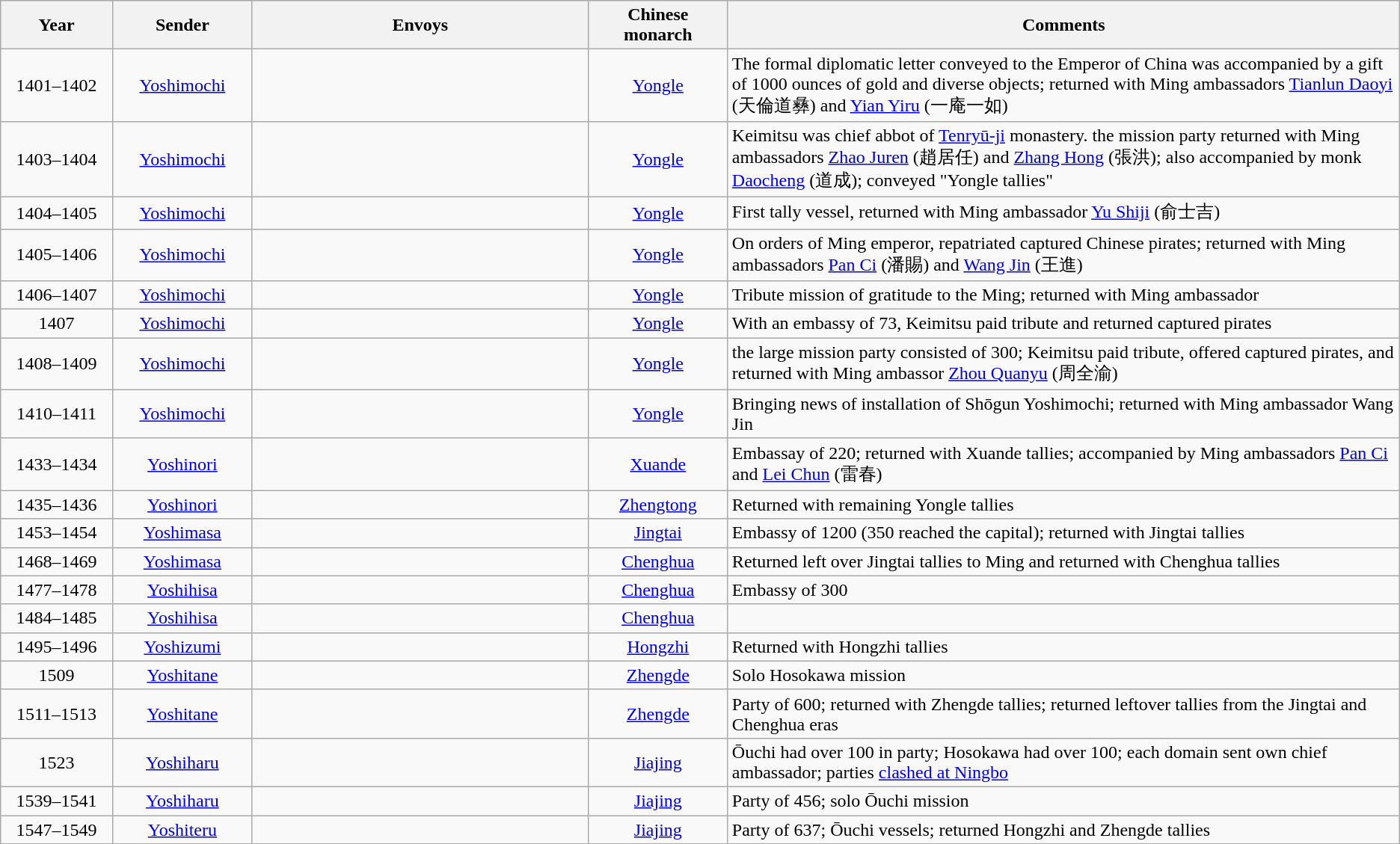<table class="wikitable">
<tr style="background:#efefef">
<th width=8%>Year</th>
<th width=10%>Sender</th>
<th width=24%>Envoys</th>
<th width=10%>Chinese monarch</th>
<th width=48%>Comments</th>
</tr>
<tr align="center">
<td>1401–1402</td>
<td><a href='#'>Yoshimochi</a></td>
<td></td>
<td><a href='#'>Yongle</a></td>
<td align="left">The formal diplomatic letter conveyed to the Emperor of China was accompanied by a gift of 1000 ounces of gold and diverse objects; returned with Ming ambassadors <a href='#'>Tianlun Daoyi</a> (天倫道彝) and <a href='#'>Yian Yiru</a> (一庵一如)</td>
</tr>
<tr align="center">
<td>1403–1404</td>
<td><a href='#'>Yoshimochi</a></td>
<td></td>
<td><a href='#'>Yongle</a></td>
<td align="left">Keimitsu was chief abbot of <a href='#'>Tenryū-ji</a> monastery. the mission party returned with Ming ambassadors <a href='#'>Zhao Juren</a> (趙居任) and <a href='#'>Zhang Hong</a> (張洪); also accompanied by monk <a href='#'>Daocheng</a> (道成); conveyed "Yongle tallies"</td>
</tr>
<tr align="center">
<td>1404–1405</td>
<td><a href='#'>Yoshimochi</a></td>
<td></td>
<td><a href='#'>Yongle</a></td>
<td align="left">First tally vessel, returned with Ming ambassador <a href='#'>Yu Shiji</a> (俞士吉)</td>
</tr>
<tr align="center">
<td>1405–1406</td>
<td><a href='#'>Yoshimochi</a></td>
<td></td>
<td><a href='#'>Yongle</a></td>
<td align="left">On orders of Ming emperor, repatriated captured Chinese pirates; returned with Ming ambassadors <a href='#'>Pan Ci</a> (潘賜) and <a href='#'>Wang Jin</a> (王進)</td>
</tr>
<tr align="center">
<td>1406–1407</td>
<td><a href='#'>Yoshimochi</a></td>
<td></td>
<td><a href='#'>Yongle</a></td>
<td align="left">Tribute mission of gratitude to the Ming; returned with Ming ambassador</td>
</tr>
<tr align="center">
<td>1407</td>
<td><a href='#'>Yoshimochi</a></td>
<td></td>
<td><a href='#'>Yongle</a></td>
<td align="left">With an embassy of 73, Keimitsu paid tribute and returned captured pirates</td>
</tr>
<tr align="center">
<td>1408–1409</td>
<td><a href='#'>Yoshimochi</a></td>
<td></td>
<td><a href='#'>Yongle</a></td>
<td align="left">the large mission party consisted of 300; Keimitsu paid tribute, offered captured pirates, and returned with Ming ambassor <a href='#'>Zhou Quanyu</a> (周全渝)</td>
</tr>
<tr align="center">
<td>1410–1411</td>
<td><a href='#'>Yoshimochi</a></td>
<td></td>
<td><a href='#'>Yongle</a></td>
<td align="left">Bringing news of installation of Shōgun Yoshimochi; returned with Ming ambassador Wang Jin</td>
</tr>
<tr align="center">
<td>1433–1434</td>
<td><a href='#'>Yoshinori</a></td>
<td></td>
<td><a href='#'>Xuande</a></td>
<td align="left">Embassay of 220; returned with Xuande tallies; accompanied by Ming ambassadors <a href='#'>Pan Ci</a> and <a href='#'>Lei Chun</a> (雷春)</td>
</tr>
<tr align="center">
<td>1435–1436</td>
<td><a href='#'>Yoshinori</a></td>
<td></td>
<td><a href='#'>Zhengtong</a></td>
<td align="left">Returned with remaining Yongle tallies</td>
</tr>
<tr align="center">
<td>1453–1454</td>
<td><a href='#'>Yoshimasa</a></td>
<td></td>
<td><a href='#'>Jingtai</a></td>
<td align="left">Embassy of 1200 (350 reached the capital); returned with Jingtai tallies</td>
</tr>
<tr align="center">
<td>1468–1469</td>
<td><a href='#'>Yoshimasa</a></td>
<td></td>
<td><a href='#'>Chenghua</a></td>
<td align="left">Returned left over Jingtai tallies to Ming and returned with Chenghua tallies</td>
</tr>
<tr align="center">
<td>1477–1478</td>
<td><a href='#'>Yoshihisa</a></td>
<td></td>
<td><a href='#'>Chenghua</a></td>
<td align="left">Embassy of 300</td>
</tr>
<tr align="center">
<td>1484–1485</td>
<td><a href='#'>Yoshihisa</a></td>
<td></td>
<td><a href='#'>Chenghua</a></td>
<td align="left"></td>
</tr>
<tr align="center">
<td>1495–1496</td>
<td><a href='#'>Yoshizumi</a></td>
<td></td>
<td><a href='#'>Hongzhi</a></td>
<td align="left">Returned with Hongzhi tallies</td>
</tr>
<tr align="center">
<td>1509</td>
<td><a href='#'>Yoshitane</a></td>
<td></td>
<td><a href='#'>Zhengde</a></td>
<td align="left">Solo Hosokawa mission</td>
</tr>
<tr align="center">
<td>1511–1513</td>
<td><a href='#'>Yoshitane</a></td>
<td></td>
<td><a href='#'>Zhengde</a></td>
<td align="left">Party of 600; returned with Zhengde tallies; returned leftover tallies from the Jingtai and Chenghua eras</td>
</tr>
<tr align="center">
<td>1523</td>
<td><a href='#'>Yoshiharu</a></td>
<td><br></td>
<td><a href='#'>Jiajing</a></td>
<td align="left">Ōuchi had over 100 in party; Hosokawa had over 100; each domain sent own chief ambassador; parties <a href='#'>clashed at Ningbo</a></td>
</tr>
<tr align="center">
<td>1539–1541</td>
<td><a href='#'>Yoshiharu</a></td>
<td></td>
<td><a href='#'>Jiajing</a></td>
<td align="left">Party of 456; solo Ōuchi mission</td>
</tr>
<tr align="center">
<td>1547–1549</td>
<td><a href='#'>Yoshiteru</a></td>
<td></td>
<td><a href='#'>Jiajing</a></td>
<td align="left">Party of 637; Ōuchi vessels; returned Hongzhi and Zhengde tallies</td>
</tr>
</table>
